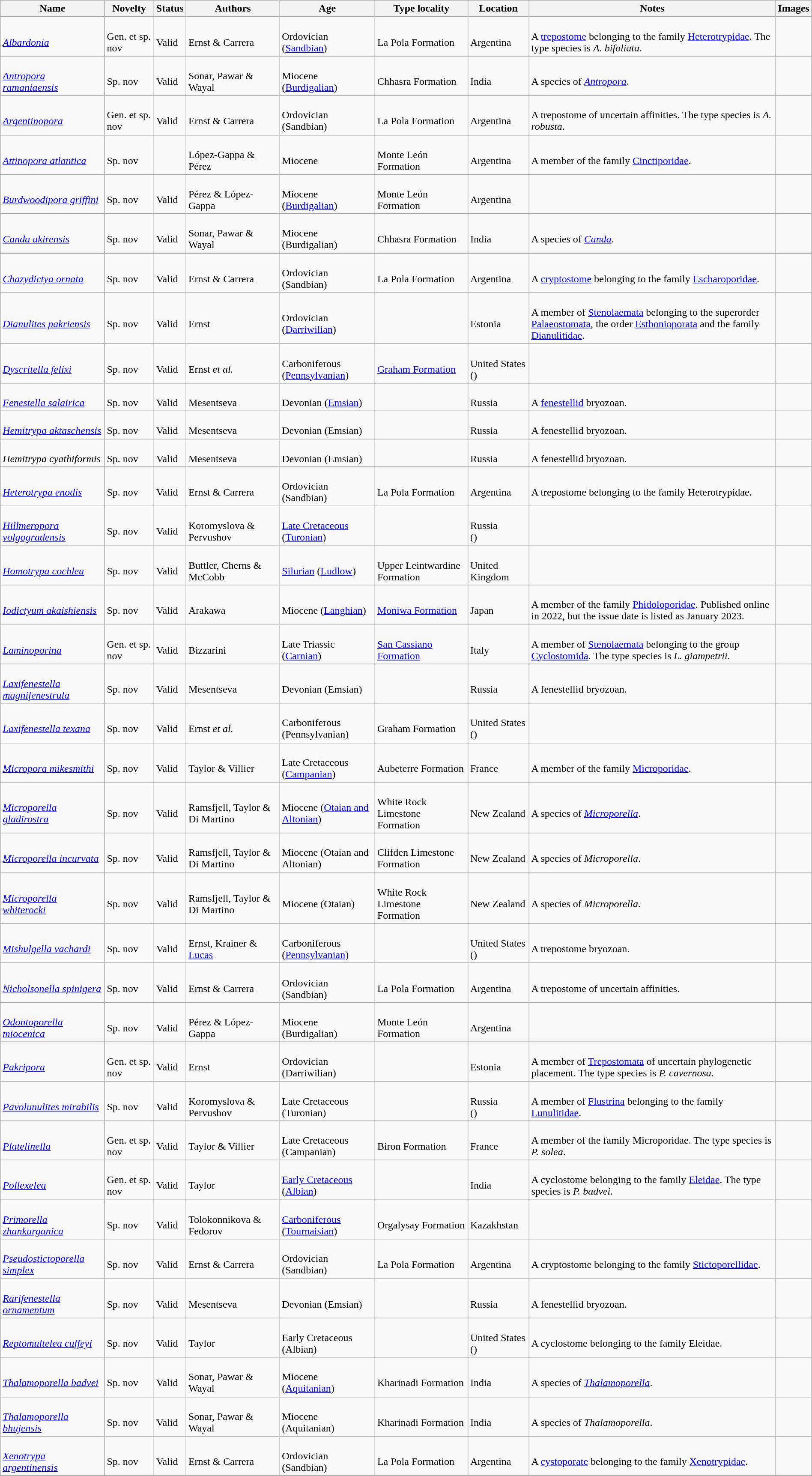<table class="wikitable sortable" align="center" width="100%">
<tr>
<th>Name</th>
<th>Novelty</th>
<th>Status</th>
<th>Authors</th>
<th>Age</th>
<th>Type locality</th>
<th>Location</th>
<th>Notes</th>
<th>Images</th>
</tr>
<tr>
<td><br><em><a href='#'>Albardonia</a></em></td>
<td><br>Gen. et sp. nov</td>
<td><br>Valid</td>
<td><br>Ernst & Carrera</td>
<td><br>Ordovician (<a href='#'>Sandbian</a>)</td>
<td><br>La Pola Formation</td>
<td><br>Argentina</td>
<td><br>A <a href='#'>trepostome</a> belonging to the family <a href='#'>Heterotrypidae</a>. The type species is <em>A. bifoliata</em>.</td>
<td></td>
</tr>
<tr>
<td><br><em><a href='#'>Antropora ramaniaensis</a></em></td>
<td><br>Sp. nov</td>
<td><br>Valid</td>
<td><br>Sonar, Pawar & Wayal</td>
<td><br>Miocene (<a href='#'>Burdigalian</a>)</td>
<td><br>Chhasra Formation</td>
<td><br>India</td>
<td><br>A species of <em><a href='#'>Antropora</a></em>.</td>
<td></td>
</tr>
<tr>
<td><br><em><a href='#'>Argentinopora</a></em></td>
<td><br>Gen. et sp. nov</td>
<td><br>Valid</td>
<td><br>Ernst & Carrera</td>
<td><br>Ordovician (Sandbian)</td>
<td><br>La Pola Formation</td>
<td><br>Argentina</td>
<td><br>A trepostome of uncertain affinities. The type species is <em>A. robusta</em>.</td>
<td></td>
</tr>
<tr>
<td><br><em><a href='#'>Attinopora atlantica</a></em></td>
<td><br>Sp. nov</td>
<td></td>
<td><br>López-Gappa & Pérez</td>
<td><br>Miocene</td>
<td><br>Monte León Formation</td>
<td><br>Argentina</td>
<td><br>A member of the family <a href='#'>Cinctiporidae</a>.</td>
<td></td>
</tr>
<tr>
<td><br><em><a href='#'>Burdwoodipora griffini</a></em></td>
<td><br>Sp. nov</td>
<td><br>Valid</td>
<td><br>Pérez & López-Gappa</td>
<td><br>Miocene (<a href='#'>Burdigalian</a>)</td>
<td><br>Monte León Formation</td>
<td><br>Argentina</td>
<td></td>
<td></td>
</tr>
<tr>
<td><br><em><a href='#'>Canda ukirensis</a></em></td>
<td><br>Sp. nov</td>
<td><br>Valid</td>
<td><br>Sonar, Pawar & Wayal</td>
<td><br>Miocene (Burdigalian)</td>
<td><br>Chhasra Formation</td>
<td><br>India</td>
<td><br>A species of <em><a href='#'>Canda</a></em>.</td>
<td></td>
</tr>
<tr>
<td><br><em><a href='#'>Chazydictya ornata</a></em></td>
<td><br>Sp. nov</td>
<td><br>Valid</td>
<td><br>Ernst & Carrera</td>
<td><br>Ordovician (Sandbian)</td>
<td><br>La Pola Formation</td>
<td><br>Argentina</td>
<td><br>A <a href='#'>cryptostome</a> belonging to the family <a href='#'>Escharoporidae</a>.</td>
<td></td>
</tr>
<tr>
<td><br><em><a href='#'>Dianulites pakriensis</a></em></td>
<td><br>Sp. nov</td>
<td><br>Valid</td>
<td><br>Ernst</td>
<td><br>Ordovician (<a href='#'>Darriwilian</a>)</td>
<td></td>
<td><br>Estonia</td>
<td><br>A member of <a href='#'>Stenolaemata</a> belonging to the superorder <a href='#'>Palaeostomata</a>, the order <a href='#'>Esthonioporata</a> and the family <a href='#'>Dianulitidae</a>.</td>
<td></td>
</tr>
<tr>
<td><br><em><a href='#'>Dyscritella felixi</a></em></td>
<td><br>Sp. nov</td>
<td><br>Valid</td>
<td><br>Ernst <em>et al.</em></td>
<td><br>Carboniferous (<a href='#'>Pennsylvanian</a>)</td>
<td><br><a href='#'>Graham Formation</a></td>
<td><br>United States<br>()</td>
<td></td>
<td></td>
</tr>
<tr>
<td><br><em><a href='#'>Fenestella salairica</a></em></td>
<td><br>Sp. nov</td>
<td><br>Valid</td>
<td><br>Mesentseva</td>
<td><br>Devonian (<a href='#'>Emsian</a>)</td>
<td></td>
<td><br>Russia</td>
<td><br>A <a href='#'>fenestellid</a> bryozoan.</td>
<td></td>
</tr>
<tr>
<td><br><em><a href='#'>Hemitrypa aktaschensis</a></em></td>
<td><br>Sp. nov</td>
<td><br>Valid</td>
<td><br>Mesentseva</td>
<td><br>Devonian (Emsian)</td>
<td></td>
<td><br>Russia</td>
<td><br>A fenestellid bryozoan.</td>
<td></td>
</tr>
<tr>
<td><br><em>Hemitrypa cyathiformis</em></td>
<td><br>Sp. nov</td>
<td><br>Valid</td>
<td><br>Mesentseva</td>
<td><br>Devonian (Emsian)</td>
<td></td>
<td><br>Russia</td>
<td><br>A fenestellid bryozoan.</td>
<td></td>
</tr>
<tr>
<td><br><em><a href='#'>Heterotrypa enodis</a></em></td>
<td><br>Sp. nov</td>
<td><br>Valid</td>
<td><br>Ernst & Carrera</td>
<td><br>Ordovician (Sandbian)</td>
<td><br>La Pola Formation</td>
<td><br>Argentina</td>
<td><br>A trepostome belonging to the family Heterotrypidae.</td>
<td></td>
</tr>
<tr>
<td><br><em><a href='#'>Hillmeropora volgogradensis</a></em></td>
<td><br>Sp. nov</td>
<td><br>Valid</td>
<td><br>Koromyslova & Pervushov</td>
<td><br><a href='#'>Late Cretaceous</a> (<a href='#'>Turonian</a>)</td>
<td></td>
<td><br>Russia<br>()</td>
<td></td>
<td></td>
</tr>
<tr>
<td><br><em><a href='#'>Homotrypa cochlea</a></em></td>
<td><br>Sp. nov</td>
<td><br>Valid</td>
<td><br>Buttler, Cherns & McCobb</td>
<td><br><a href='#'>Silurian</a> (<a href='#'>Ludlow</a>)</td>
<td><br>Upper Leintwardine Formation</td>
<td><br>United Kingdom</td>
<td></td>
<td></td>
</tr>
<tr>
<td><br><em><a href='#'>Iodictyum akaishiensis</a></em></td>
<td><br>Sp. nov</td>
<td><br>Valid</td>
<td><br>Arakawa</td>
<td><br>Miocene (<a href='#'>Langhian</a>)</td>
<td><br><a href='#'>Moniwa Formation</a></td>
<td><br>Japan</td>
<td><br>A member of the family <a href='#'>Phidoloporidae</a>. Published online in 2022, but the issue date is listed as January 2023.</td>
<td></td>
</tr>
<tr>
<td><br><em><a href='#'>Laminoporina</a></em></td>
<td><br>Gen. et sp. nov</td>
<td><br>Valid</td>
<td><br>Bizzarini</td>
<td><br>Late Triassic (<a href='#'>Carnian</a>)</td>
<td><br><a href='#'>San Cassiano Formation</a></td>
<td><br>Italy</td>
<td><br>A member of <a href='#'>Stenolaemata</a> belonging to the group <a href='#'>Cyclostomida</a>. The type species is <em>L. giampetrii</em>.</td>
<td></td>
</tr>
<tr>
<td><br><em><a href='#'>Laxifenestella magnifenestrula</a></em></td>
<td><br>Sp. nov</td>
<td><br>Valid</td>
<td><br>Mesentseva</td>
<td><br>Devonian (Emsian)</td>
<td></td>
<td><br>Russia</td>
<td><br>A fenestellid bryozoan.</td>
<td></td>
</tr>
<tr>
<td><br><em><a href='#'>Laxifenestella texana</a></em></td>
<td><br>Sp. nov</td>
<td><br>Valid</td>
<td><br>Ernst <em>et al.</em></td>
<td><br>Carboniferous (Pennsylvanian)</td>
<td><br>Graham Formation</td>
<td><br>United States<br>()</td>
<td></td>
<td></td>
</tr>
<tr>
<td><br><em><a href='#'>Micropora mikesmithi</a></em></td>
<td><br>Sp. nov</td>
<td><br>Valid</td>
<td><br>Taylor & Villier</td>
<td><br>Late Cretaceous (<a href='#'>Campanian</a>)</td>
<td><br>Aubeterre Formation</td>
<td><br>France</td>
<td><br>A member of the family <a href='#'>Microporidae</a>.</td>
<td></td>
</tr>
<tr>
<td><br><em><a href='#'>Microporella gladirostra</a></em></td>
<td><br>Sp. nov</td>
<td><br>Valid</td>
<td><br>Ramsfjell, Taylor & Di Martino</td>
<td><br>Miocene (<a href='#'>Otaian and Altonian</a>)</td>
<td><br>White Rock Limestone Formation</td>
<td><br>New Zealand</td>
<td><br>A species of <em><a href='#'>Microporella</a></em>.</td>
<td></td>
</tr>
<tr>
<td><br><em><a href='#'>Microporella incurvata</a></em></td>
<td><br>Sp. nov</td>
<td><br>Valid</td>
<td><br>Ramsfjell, Taylor & Di Martino</td>
<td><br>Miocene (Otaian and Altonian)</td>
<td><br>Clifden Limestone Formation</td>
<td><br>New Zealand</td>
<td><br>A species of <em>Microporella</em>.</td>
<td></td>
</tr>
<tr>
<td><br><em><a href='#'>Microporella whiterocki</a></em></td>
<td><br>Sp. nov</td>
<td><br>Valid</td>
<td><br>Ramsfjell, Taylor & Di Martino</td>
<td><br>Miocene (Otaian)</td>
<td><br>White Rock Limestone Formation</td>
<td><br>New Zealand</td>
<td><br>A species of <em>Microporella</em>.</td>
<td></td>
</tr>
<tr>
<td><br><em><a href='#'>Mishulgella vachardi</a></em></td>
<td><br>Sp. nov</td>
<td><br>Valid</td>
<td><br>Ernst, Krainer & <a href='#'>Lucas</a></td>
<td><br>Carboniferous (<a href='#'>Pennsylvanian</a>)</td>
<td></td>
<td><br>United States<br>()</td>
<td><br>A trepostome bryozoan.</td>
<td></td>
</tr>
<tr>
<td><br><em><a href='#'>Nicholsonella spinigera</a></em></td>
<td><br>Sp. nov</td>
<td><br>Valid</td>
<td><br>Ernst & Carrera</td>
<td><br>Ordovician (Sandbian)</td>
<td><br>La Pola Formation</td>
<td><br>Argentina</td>
<td><br>A trepostome of uncertain affinities.</td>
<td></td>
</tr>
<tr>
<td><br><em><a href='#'>Odontoporella miocenica</a></em></td>
<td><br>Sp. nov</td>
<td><br>Valid</td>
<td><br>Pérez & López-Gappa</td>
<td><br>Miocene (Burdigalian)</td>
<td><br>Monte León Formation</td>
<td><br>Argentina</td>
<td></td>
<td></td>
</tr>
<tr>
<td><br><em><a href='#'>Pakripora</a></em></td>
<td><br>Gen. et sp. nov</td>
<td><br>Valid</td>
<td><br>Ernst</td>
<td><br>Ordovician (Darriwilian)</td>
<td></td>
<td><br>Estonia</td>
<td><br>A member of <a href='#'>Trepostomata</a> of uncertain phylogenetic placement. The type species is <em>P. cavernosa</em>.</td>
<td></td>
</tr>
<tr>
<td><br><em><a href='#'>Pavolunulites mirabilis</a></em></td>
<td><br>Sp. nov</td>
<td><br>Valid</td>
<td><br>Koromyslova & Pervushov</td>
<td><br>Late Cretaceous (Turonian)</td>
<td></td>
<td><br>Russia<br>()</td>
<td><br>A member of <a href='#'>Flustrina</a> belonging to the family <a href='#'>Lunulitidae</a>.</td>
<td></td>
</tr>
<tr>
<td><br><em><a href='#'>Platelinella</a></em></td>
<td><br>Gen. et sp. nov</td>
<td><br>Valid</td>
<td><br>Taylor & Villier</td>
<td><br>Late Cretaceous (Campanian)</td>
<td><br>Biron Formation</td>
<td><br>France</td>
<td><br>A member of the family Microporidae. The type species is <em>P. solea</em>.</td>
<td></td>
</tr>
<tr>
<td><br><em><a href='#'>Pollexelea</a></em></td>
<td><br>Gen. et sp. nov</td>
<td><br>Valid</td>
<td><br>Taylor</td>
<td><br><a href='#'>Early Cretaceous</a> (<a href='#'>Albian</a>)</td>
<td></td>
<td><br>India</td>
<td><br>A cyclostome belonging to the family <a href='#'>Eleidae</a>. The type species is <em>P. badvei</em>.</td>
<td></td>
</tr>
<tr>
<td><br><em><a href='#'>Primorella zhankurganica</a></em></td>
<td><br>Sp. nov</td>
<td><br>Valid</td>
<td><br>Tolokonnikova & Fedorov</td>
<td><br><a href='#'>Carboniferous</a> (<a href='#'>Tournaisian</a>)</td>
<td><br>Orgalysay Formation</td>
<td><br>Kazakhstan</td>
<td></td>
<td></td>
</tr>
<tr>
<td><br><em><a href='#'>Pseudostictoporella simplex</a></em></td>
<td><br>Sp. nov</td>
<td><br>Valid</td>
<td><br>Ernst & Carrera</td>
<td><br>Ordovician (Sandbian)</td>
<td><br>La Pola Formation</td>
<td><br>Argentina</td>
<td><br>A cryptostome belonging to the family <a href='#'>Stictoporellidae</a>.</td>
<td></td>
</tr>
<tr>
<td><br><em><a href='#'>Rarifenestella ornamentum</a></em></td>
<td><br>Sp. nov</td>
<td><br>Valid</td>
<td><br>Mesentseva</td>
<td><br>Devonian (Emsian)</td>
<td></td>
<td><br>Russia</td>
<td><br>A fenestellid bryozoan.</td>
<td></td>
</tr>
<tr>
<td><br><em><a href='#'>Reptomultelea cuffeyi</a></em></td>
<td><br>Sp. nov</td>
<td><br>Valid</td>
<td><br>Taylor</td>
<td><br>Early Cretaceous (Albian)</td>
<td></td>
<td><br>United States<br>()</td>
<td><br>A cyclostome belonging to the family Eleidae.</td>
<td></td>
</tr>
<tr>
<td><br><em><a href='#'>Thalamoporella badvei</a></em></td>
<td><br>Sp. nov</td>
<td><br>Valid</td>
<td><br>Sonar, Pawar & Wayal</td>
<td><br>Miocene (<a href='#'>Aquitanian</a>)</td>
<td><br>Kharinadi Formation</td>
<td><br>India</td>
<td><br>A species of <em><a href='#'>Thalamoporella</a></em>.</td>
<td></td>
</tr>
<tr>
<td><br><em><a href='#'>Thalamoporella bhujensis</a></em></td>
<td><br>Sp. nov</td>
<td><br>Valid</td>
<td><br>Sonar, Pawar & Wayal</td>
<td><br>Miocene (Aquitanian)</td>
<td><br>Kharinadi Formation</td>
<td><br>India</td>
<td><br>A species of <em>Thalamoporella</em>.</td>
<td></td>
</tr>
<tr>
<td><br><em><a href='#'>Xenotrypa argentinensis</a></em></td>
<td><br>Sp. nov</td>
<td><br>Valid</td>
<td><br>Ernst & Carrera</td>
<td><br>Ordovician (Sandbian)</td>
<td><br>La Pola Formation</td>
<td><br>Argentina</td>
<td><br>A <a href='#'>cystoporate</a> belonging to the family <a href='#'>Xenotrypidae</a>.</td>
<td></td>
</tr>
<tr>
</tr>
</table>
